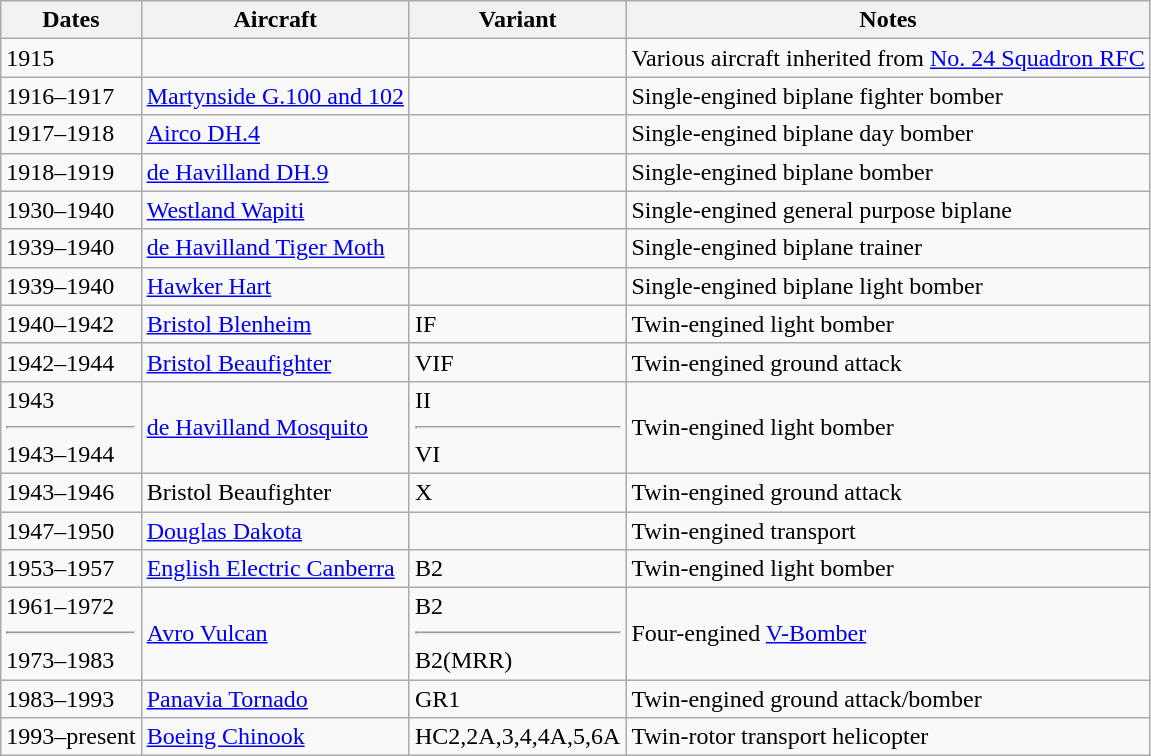<table class="wikitable">
<tr>
<th>Dates</th>
<th>Aircraft</th>
<th>Variant</th>
<th>Notes</th>
</tr>
<tr>
<td>1915</td>
<td></td>
<td></td>
<td>Various aircraft inherited from <a href='#'>No. 24 Squadron RFC</a></td>
</tr>
<tr>
<td>1916–1917</td>
<td><a href='#'>Martynside G.100 and 102</a></td>
<td></td>
<td>Single-engined biplane fighter bomber</td>
</tr>
<tr>
<td>1917–1918</td>
<td><a href='#'>Airco DH.4</a></td>
<td></td>
<td>Single-engined biplane day bomber</td>
</tr>
<tr>
<td>1918–1919</td>
<td><a href='#'>de Havilland DH.9</a></td>
<td></td>
<td>Single-engined biplane bomber</td>
</tr>
<tr>
<td>1930–1940</td>
<td><a href='#'>Westland Wapiti</a></td>
<td></td>
<td>Single-engined general purpose biplane</td>
</tr>
<tr>
<td>1939–1940</td>
<td><a href='#'>de Havilland Tiger Moth</a></td>
<td></td>
<td>Single-engined biplane trainer</td>
</tr>
<tr>
<td>1939–1940</td>
<td><a href='#'>Hawker Hart</a></td>
<td></td>
<td>Single-engined biplane light bomber</td>
</tr>
<tr>
<td>1940–1942</td>
<td><a href='#'>Bristol Blenheim</a></td>
<td>IF</td>
<td>Twin-engined light bomber</td>
</tr>
<tr>
<td>1942–1944</td>
<td><a href='#'>Bristol Beaufighter</a></td>
<td>VIF</td>
<td>Twin-engined ground attack</td>
</tr>
<tr>
<td>1943<hr>1943–1944</td>
<td><a href='#'>de Havilland Mosquito</a></td>
<td>II<hr>VI</td>
<td>Twin-engined light bomber</td>
</tr>
<tr>
<td>1943–1946</td>
<td>Bristol Beaufighter</td>
<td>X</td>
<td>Twin-engined ground attack</td>
</tr>
<tr>
<td>1947–1950</td>
<td><a href='#'>Douglas Dakota</a></td>
<td></td>
<td>Twin-engined transport</td>
</tr>
<tr>
<td>1953–1957</td>
<td><a href='#'>English Electric Canberra</a></td>
<td>B2</td>
<td>Twin-engined light bomber</td>
</tr>
<tr>
<td>1961–1972<hr>1973–1983</td>
<td><a href='#'>Avro Vulcan</a></td>
<td>B2<hr>B2(MRR)</td>
<td>Four-engined <a href='#'>V-Bomber</a></td>
</tr>
<tr>
<td>1983–1993</td>
<td><a href='#'>Panavia Tornado</a></td>
<td>GR1</td>
<td>Twin-engined ground attack/bomber</td>
</tr>
<tr>
<td>1993–present</td>
<td><a href='#'>Boeing Chinook</a></td>
<td>HC2,2A,3,4,4A,5,6A</td>
<td>Twin-rotor transport helicopter</td>
</tr>
</table>
